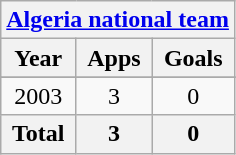<table class="wikitable" style="text-align:center">
<tr>
<th colspan=3><a href='#'>Algeria national team</a></th>
</tr>
<tr>
<th>Year</th>
<th>Apps</th>
<th>Goals</th>
</tr>
<tr>
</tr>
<tr>
<td>2003</td>
<td>3</td>
<td>0</td>
</tr>
<tr>
<th>Total</th>
<th>3</th>
<th>0</th>
</tr>
</table>
